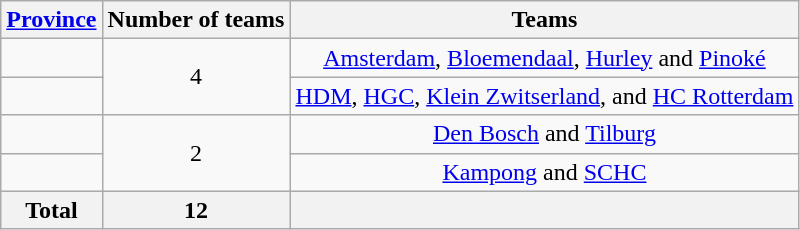<table class="wikitable" style="text-align:center">
<tr>
<th><a href='#'>Province</a></th>
<th>Number of teams</th>
<th>Teams</th>
</tr>
<tr>
<td align="left"></td>
<td rowspan=2>4</td>
<td><a href='#'>Amsterdam</a>, <a href='#'>Bloemendaal</a>, <a href='#'>Hurley</a> and <a href='#'>Pinoké</a></td>
</tr>
<tr>
<td align="left"></td>
<td><a href='#'>HDM</a>, <a href='#'>HGC</a>, <a href='#'>Klein Zwitserland</a>, and <a href='#'>HC Rotterdam</a></td>
</tr>
<tr>
<td align="left"></td>
<td rowspan=2>2</td>
<td><a href='#'>Den Bosch</a> and <a href='#'>Tilburg</a></td>
</tr>
<tr>
<td align="left"></td>
<td><a href='#'>Kampong</a> and <a href='#'>SCHC</a></td>
</tr>
<tr>
<th>Total</th>
<th>12</th>
<th></th>
</tr>
</table>
